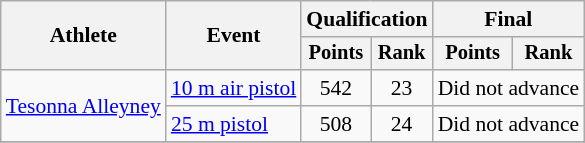<table class=wikitable style=font-size:90%;text-align:center>
<tr>
<th rowspan=2>Athlete</th>
<th rowspan=2>Event</th>
<th colspan=2>Qualification</th>
<th colspan=2>Final</th>
</tr>
<tr style=font-size:95%>
<th>Points</th>
<th>Rank</th>
<th>Points</th>
<th>Rank</th>
</tr>
<tr>
<td rowspan="2" align=left><a href='#'>Tesonna Alleyney</a></td>
<td align=left><a href='#'>10 m air pistol</a></td>
<td>542</td>
<td>23</td>
<td colspan="2">Did not advance</td>
</tr>
<tr>
<td align="left"><a href='#'>25 m pistol</a></td>
<td>508</td>
<td>24</td>
<td colspan="2">Did not advance</td>
</tr>
<tr>
</tr>
</table>
